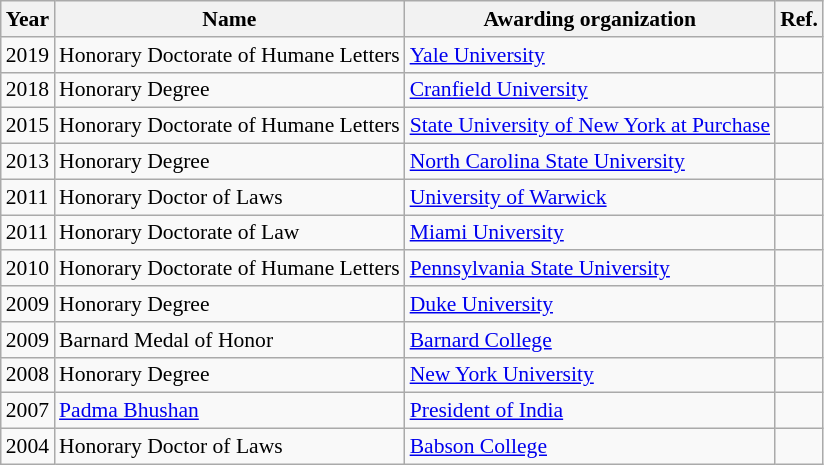<table class="wikitable" style="font-size:90%;">
<tr>
<th>Year</th>
<th>Name</th>
<th>Awarding organization</th>
<th>Ref.</th>
</tr>
<tr>
<td>2019</td>
<td>Honorary Doctorate of Humane Letters</td>
<td><a href='#'>Yale University</a></td>
<td></td>
</tr>
<tr>
<td>2018</td>
<td>Honorary Degree</td>
<td><a href='#'>Cranfield University</a></td>
<td></td>
</tr>
<tr>
<td>2015</td>
<td>Honorary Doctorate of Humane Letters</td>
<td><a href='#'>State University of New York at Purchase</a></td>
<td></td>
</tr>
<tr>
<td>2013</td>
<td>Honorary Degree</td>
<td><a href='#'>North Carolina State University</a></td>
<td></td>
</tr>
<tr>
<td>2011</td>
<td>Honorary Doctor of Laws</td>
<td><a href='#'>University of Warwick</a></td>
<td></td>
</tr>
<tr>
<td>2011</td>
<td>Honorary Doctorate of Law</td>
<td><a href='#'>Miami University</a></td>
<td></td>
</tr>
<tr>
<td>2010</td>
<td>Honorary Doctorate of Humane Letters</td>
<td><a href='#'>Pennsylvania State University</a></td>
<td></td>
</tr>
<tr>
<td>2009</td>
<td>Honorary Degree</td>
<td><a href='#'>Duke University</a></td>
<td></td>
</tr>
<tr>
<td>2009</td>
<td>Barnard Medal of Honor</td>
<td><a href='#'>Barnard College</a></td>
<td></td>
</tr>
<tr>
<td>2008</td>
<td>Honorary Degree</td>
<td><a href='#'>New York University</a></td>
<td></td>
</tr>
<tr>
<td>2007</td>
<td><a href='#'>Padma Bhushan</a></td>
<td><a href='#'>President of India</a></td>
<td></td>
</tr>
<tr>
<td>2004</td>
<td>Honorary Doctor of Laws</td>
<td><a href='#'>Babson College</a></td>
<td></td>
</tr>
</table>
